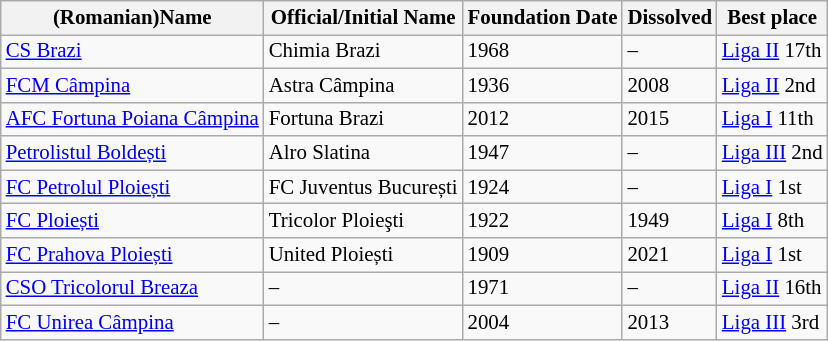<table class="wikitable sortable mw-collapsible" style=" font-size: 87%;">
<tr>
<th>(Romanian)Name</th>
<th>Official/Initial Name</th>
<th>Foundation Date</th>
<th>Dissolved</th>
<th>Best place</th>
</tr>
<tr>
<td><a href='#'>CS Brazi</a></td>
<td>Chimia Brazi</td>
<td>1968</td>
<td>–</td>
<td><a href='#'>Liga II</a> 17th</td>
</tr>
<tr>
<td><a href='#'>FCM Câmpina</a></td>
<td>Astra Câmpina</td>
<td>1936</td>
<td>2008</td>
<td><a href='#'>Liga II</a> 2nd</td>
</tr>
<tr>
<td><a href='#'>AFC Fortuna Poiana Câmpina</a></td>
<td>Fortuna Brazi</td>
<td>2012</td>
<td>2015</td>
<td><a href='#'>Liga I</a> 11th</td>
</tr>
<tr>
<td><a href='#'>Petrolistul Boldești</a></td>
<td>Alro Slatina</td>
<td>1947</td>
<td>–</td>
<td><a href='#'>Liga III</a> 2nd</td>
</tr>
<tr>
<td><a href='#'>FC Petrolul Ploiești</a></td>
<td>FC Juventus București</td>
<td>1924</td>
<td>–</td>
<td><a href='#'>Liga I</a> 1st</td>
</tr>
<tr>
<td><a href='#'>FC Ploiești</a></td>
<td>Tricolor Ploieşti</td>
<td>1922</td>
<td>1949</td>
<td><a href='#'>Liga I</a> 8th</td>
</tr>
<tr>
<td><a href='#'>FC Prahova Ploiești</a></td>
<td>United Ploiești</td>
<td>1909</td>
<td>2021</td>
<td><a href='#'>Liga I</a> 1st</td>
</tr>
<tr>
<td><a href='#'>CSO Tricolorul Breaza</a></td>
<td>–</td>
<td>1971</td>
<td>–</td>
<td><a href='#'>Liga II</a> 16th</td>
</tr>
<tr>
<td><a href='#'>FC Unirea Câmpina</a></td>
<td>–</td>
<td>2004</td>
<td>2013</td>
<td><a href='#'>Liga III</a> 3rd</td>
</tr>
</table>
